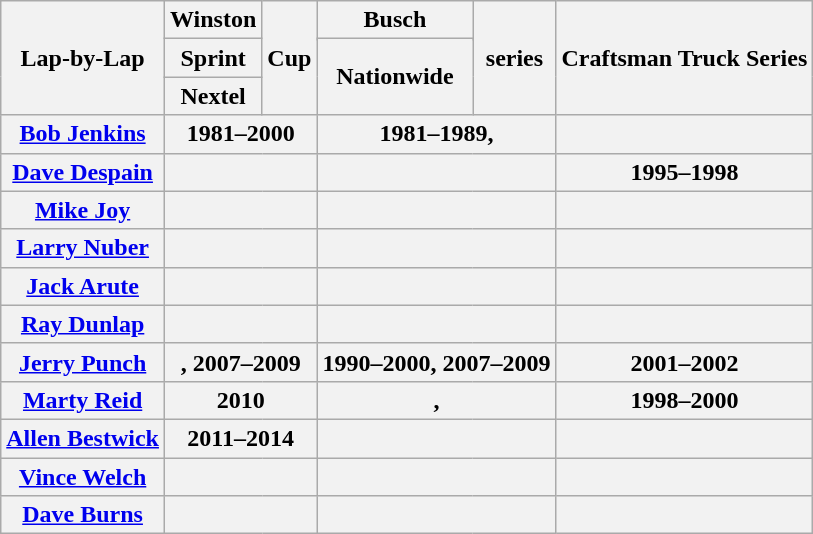<table class="wikitable sortable">
<tr>
<th rowspan=4><strong>Lap-by-Lap</strong></th>
<th>Winston</th>
<th rowspan=4>Cup</th>
<th rowspan=2>Busch</th>
<th rowspan=4>series</th>
<th rowspan=4>Craftsman Truck Series</th>
</tr>
<tr>
<th rowspan=2>Sprint</th>
</tr>
<tr>
<th rowspan=2>Nationwide</th>
</tr>
<tr>
<th>Nextel</th>
</tr>
<tr>
<th><a href='#'>Bob Jenkins</a></th>
<th colspan=2>1981–2000</th>
<th colspan=2>1981–1989, </th>
<th></th>
</tr>
<tr>
<th><a href='#'>Dave Despain</a></th>
<th colspan=2></th>
<th colspan=2></th>
<th>1995–1998</th>
</tr>
<tr>
<th><a href='#'>Mike Joy</a></th>
<th colspan=2></th>
<th colspan=2></th>
<th></th>
</tr>
<tr>
<th><a href='#'>Larry Nuber</a></th>
<th colspan=2></th>
<th colspan=2></th>
<th></th>
</tr>
<tr>
<th><a href='#'>Jack Arute</a></th>
<th colspan=2></th>
<th colspan=2></th>
<th></th>
</tr>
<tr>
<th><a href='#'>Ray Dunlap</a></th>
<th colspan=2></th>
<th colspan=2></th>
<th></th>
</tr>
<tr>
<th><a href='#'>Jerry Punch</a></th>
<th colspan=2>, 2007–2009</th>
<th colspan=2>1990–2000, 2007–2009</th>
<th>2001–2002</th>
</tr>
<tr>
<th><a href='#'>Marty Reid</a></th>
<th colspan=2>2010</th>
<th colspan=2>, </th>
<th>1998–2000</th>
</tr>
<tr>
<th><a href='#'>Allen Bestwick</a></th>
<th colspan=2>2011–2014</th>
<th colspan=2></th>
<th></th>
</tr>
<tr>
<th><a href='#'>Vince Welch</a></th>
<th colspan=2></th>
<th colspan=2></th>
<th></th>
</tr>
<tr>
<th><a href='#'>Dave Burns</a></th>
<th colspan=2></th>
<th colspan=2></th>
<th></th>
</tr>
</table>
